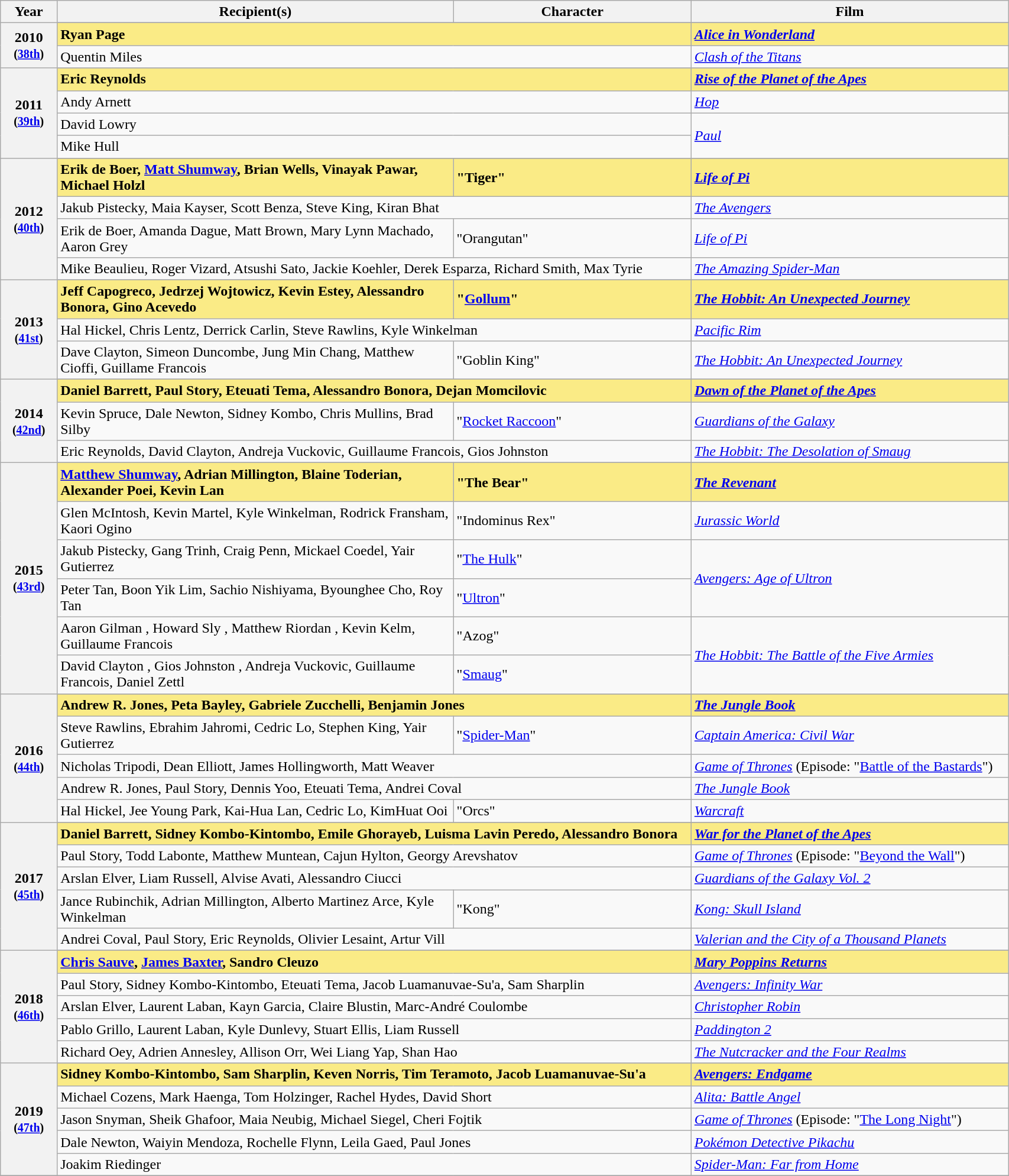<table class="wikitable" style="width:90%;">
<tr>
<th style="width:3%;">Year</th>
<th style="width:25%;">Recipient(s)</th>
<th style="width:15%;">Character</th>
<th style="width:20%;">Film</th>
</tr>
<tr>
<th rowspan="3" style="text-align:center;">2010 <br><small>(<a href='#'>38th</a>)</small><br></th>
</tr>
<tr style="background:#FAEB86;">
<td colspan="2"><strong>Ryan Page</strong></td>
<td><strong><em><a href='#'>Alice in Wonderland</a></em></strong></td>
</tr>
<tr>
<td colspan="2">Quentin Miles</td>
<td><em><a href='#'>Clash of the Titans</a></em></td>
</tr>
<tr>
<th rowspan="5" style="text-align:center;">2011 <br><small>(<a href='#'>39th</a>)</small><br></th>
</tr>
<tr style="background:#FAEB86;">
<td colspan="2"><strong>Eric Reynolds</strong></td>
<td><strong><em><a href='#'>Rise of the Planet of the Apes</a></em></strong></td>
</tr>
<tr>
<td colspan="2">Andy Arnett</td>
<td><em><a href='#'>Hop</a></em></td>
</tr>
<tr>
<td colspan="2">David Lowry</td>
<td rowspan="2"><em><a href='#'>Paul</a></em></td>
</tr>
<tr>
<td colspan="2">Mike Hull</td>
</tr>
<tr>
<th rowspan="5" style="text-align:center;">2012 <br><small>(<a href='#'>40th</a>)</small><br></th>
</tr>
<tr style="background:#FAEB86;">
<td><strong>Erik de Boer, <a href='#'>Matt Shumway</a>, Brian  Wells, Vinayak Pawar, Michael Holzl</strong></td>
<td><strong>"Tiger"</strong></td>
<td><strong><em><a href='#'>Life of Pi</a></em></strong></td>
</tr>
<tr>
<td colspan="2">Jakub Pistecky, Maia Kayser, Scott Benza, Steve King, Kiran Bhat</td>
<td><em><a href='#'>The Avengers</a></em></td>
</tr>
<tr>
<td>Erik de Boer, Amanda Dague, Matt Brown, Mary Lynn Machado, Aaron Grey</td>
<td>"Orangutan"</td>
<td><em><a href='#'>Life of Pi</a></em></td>
</tr>
<tr>
<td colspan="2">Mike Beaulieu, Roger Vizard, Atsushi Sato, Jackie Koehler, Derek Esparza, Richard Smith, Max Tyrie</td>
<td><em><a href='#'>The Amazing Spider-Man</a></em></td>
</tr>
<tr>
<th rowspan="4" style="text-align:center;">2013 <br><small>(<a href='#'>41st</a>)</small><br></th>
</tr>
<tr style="background:#FAEB86;">
<td><strong>Jeff Capogreco, Jedrzej Wojtowicz, Kevin Estey, Alessandro Bonora, Gino Acevedo</strong></td>
<td><strong>"<a href='#'>Gollum</a>"</strong></td>
<td><strong><em><a href='#'>The Hobbit: An Unexpected Journey</a></em></strong></td>
</tr>
<tr>
<td colspan="2">Hal Hickel, Chris Lentz, Derrick Carlin, Steve Rawlins, Kyle Winkelman</td>
<td><em><a href='#'>Pacific Rim</a></em></td>
</tr>
<tr>
<td>Dave Clayton, Simeon Duncombe, Jung Min Chang, Matthew Cioffi, Guillame Francois</td>
<td>"Goblin King"</td>
<td><em><a href='#'>The Hobbit: An Unexpected Journey</a></em></td>
</tr>
<tr>
<th rowspan="4" style="text-align:center;">2014 <br><small>(<a href='#'>42nd</a>)</small><br></th>
</tr>
<tr style="background:#FAEB86;">
<td colspan="2"><strong>Daniel Barrett, Paul Story, Eteuati Tema, Alessandro Bonora, Dejan Momcilovic</strong></td>
<td><strong><em><a href='#'>Dawn of the Planet of the Apes</a></em></strong></td>
</tr>
<tr>
<td>Kevin Spruce, Dale Newton, Sidney Kombo, Chris Mullins, Brad Silby</td>
<td>"<a href='#'>Rocket Raccoon</a>"</td>
<td><em><a href='#'>Guardians of the Galaxy</a></em></td>
</tr>
<tr>
<td colspan="2">Eric Reynolds, David Clayton, Andreja Vuckovic, Guillaume Francois, Gios Johnston</td>
<td><em><a href='#'>The Hobbit: The Desolation of Smaug</a></em></td>
</tr>
<tr>
<th rowspan="7" style="text-align:center;">2015 <br><small>(<a href='#'>43rd</a>)</small><br></th>
</tr>
<tr style="background:#FAEB86;">
<td><strong><a href='#'>Matthew Shumway</a>, Adrian Millington, Blaine Toderian, Alexander Poei, Kevin Lan</strong></td>
<td><strong>"The Bear"</strong></td>
<td><strong><em><a href='#'>The Revenant</a></em></strong></td>
</tr>
<tr>
<td>Glen McIntosh, Kevin Martel, Kyle Winkelman, Rodrick Fransham, Kaori Ogino</td>
<td>"Indominus Rex"</td>
<td><em><a href='#'>Jurassic World</a></em></td>
</tr>
<tr>
<td>Jakub Pistecky, Gang Trinh, Craig Penn, Mickael Coedel, Yair Gutierrez</td>
<td>"<a href='#'>The Hulk</a>"</td>
<td rowspan="2"><em><a href='#'>Avengers: Age of Ultron</a></em></td>
</tr>
<tr>
<td>Peter Tan, Boon Yik Lim, Sachio Nishiyama, Byounghee Cho, Roy Tan</td>
<td>"<a href='#'>Ultron</a>"</td>
</tr>
<tr>
<td>Aaron Gilman , Howard Sly , Matthew Riordan , Kevin Kelm, Guillaume Francois</td>
<td>"Azog"</td>
<td rowspan="2"><em><a href='#'>The Hobbit: The Battle of the Five Armies</a></em></td>
</tr>
<tr>
<td>David Clayton , Gios Johnston , Andreja Vuckovic, Guillaume Francois, Daniel Zettl</td>
<td>"<a href='#'>Smaug</a>"</td>
</tr>
<tr>
<th rowspan="6" style="text-align:center;">2016 <br><small>(<a href='#'>44th</a>)</small><br></th>
</tr>
<tr style="background:#FAEB86;">
<td colspan="2"><strong>Andrew R. Jones, Peta Bayley, Gabriele Zucchelli, Benjamin Jones</strong></td>
<td><strong><em><a href='#'>The Jungle Book</a></em></strong></td>
</tr>
<tr>
<td>Steve Rawlins, Ebrahim Jahromi, Cedric Lo, Stephen King, Yair Gutierrez</td>
<td>"<a href='#'>Spider-Man</a>"</td>
<td><em><a href='#'>Captain America: Civil War</a></em></td>
</tr>
<tr>
<td colspan="2">Nicholas Tripodi, Dean Elliott, James Hollingworth, Matt Weaver</td>
<td><em><a href='#'>Game of Thrones</a></em> (Episode: "<a href='#'>Battle of the Bastards</a>")</td>
</tr>
<tr>
<td colspan="2">Andrew R. Jones, Paul Story, Dennis Yoo, Eteuati Tema, Andrei Coval</td>
<td><em><a href='#'>The Jungle Book</a></em></td>
</tr>
<tr>
<td>Hal Hickel, Jee Young Park, Kai-Hua Lan, Cedric Lo, KimHuat Ooi</td>
<td>"Orcs"</td>
<td><em><a href='#'>Warcraft</a></em></td>
</tr>
<tr>
<th rowspan="6" style="text-align:center;">2017 <br><small>(<a href='#'>45th</a>)</small><br></th>
</tr>
<tr style="background:#FAEB86;">
<td colspan="2"><strong>Daniel Barrett, Sidney Kombo-Kintombo, Emile Ghorayeb, Luisma Lavin Peredo, Alessandro Bonora</strong></td>
<td><strong><em><a href='#'>War for the Planet of the Apes</a></em></strong></td>
</tr>
<tr>
<td colspan="2">Paul Story, Todd Labonte, Matthew Muntean, Cajun Hylton, Georgy Arevshatov</td>
<td><em><a href='#'>Game of Thrones</a></em> (Episode: "<a href='#'>Beyond the Wall</a>")</td>
</tr>
<tr>
<td colspan="2">Arslan Elver, Liam Russell, Alvise Avati, Alessandro Ciucci</td>
<td><em><a href='#'>Guardians of the Galaxy Vol. 2</a></em></td>
</tr>
<tr>
<td>Jance Rubinchik, Adrian Millington, Alberto Martinez Arce, Kyle Winkelman</td>
<td>"Kong"</td>
<td><em><a href='#'>Kong: Skull Island</a></em></td>
</tr>
<tr>
<td colspan="2">Andrei Coval, Paul Story, Eric Reynolds, Olivier Lesaint, Artur Vill</td>
<td><em><a href='#'>Valerian and the City of a Thousand Planets</a></em></td>
</tr>
<tr>
<th rowspan="6" style="text-align:center;">2018 <br><small>(<a href='#'>46th</a>)</small><br></th>
</tr>
<tr style="background:#FAEB86;">
<td colspan="2"><strong><a href='#'>Chris Sauve</a>, <a href='#'>James Baxter</a>, Sandro Cleuzo</strong></td>
<td><strong><em><a href='#'>Mary Poppins Returns</a></em></strong></td>
</tr>
<tr>
<td colspan="2">Paul Story, Sidney Kombo-Kintombo, Eteuati Tema, Jacob Luamanuvae-Su'a, Sam Sharplin</td>
<td><em><a href='#'>Avengers: Infinity War</a></em></td>
</tr>
<tr>
<td colspan="2">Arslan Elver, Laurent Laban, Kayn Garcia, Claire Blustin, Marc-André Coulombe</td>
<td><em><a href='#'>Christopher Robin</a></em></td>
</tr>
<tr>
<td colspan="2">Pablo Grillo, Laurent Laban, Kyle Dunlevy, Stuart Ellis, Liam Russell</td>
<td><em><a href='#'>Paddington 2</a></em></td>
</tr>
<tr>
<td colspan="2">Richard Oey, Adrien Annesley, Allison Orr, Wei Liang Yap, Shan Hao</td>
<td><em><a href='#'>The Nutcracker and the Four Realms</a></em></td>
</tr>
<tr>
<th rowspan="6" style="text-align:center;">2019 <br><small>(<a href='#'>47th</a>)</small><br></th>
</tr>
<tr style="background:#FAEB86;">
<td colspan="2"><strong>Sidney Kombo-Kintombo, Sam Sharplin, Keven Norris, Tim Teramoto, Jacob Luamanuvae-Su'a</strong></td>
<td><strong><em><a href='#'>Avengers: Endgame</a></em></strong></td>
</tr>
<tr>
<td colspan="2">Michael Cozens, Mark Haenga, Tom Holzinger, Rachel Hydes, David Short</td>
<td><em><a href='#'>Alita: Battle Angel</a></em></td>
</tr>
<tr>
<td colspan="2">Jason Snyman, Sheik Ghafoor, Maia Neubig, Michael Siegel, Cheri Fojtik</td>
<td><em><a href='#'>Game of Thrones</a></em> (Episode: "<a href='#'>The Long Night</a>")</td>
</tr>
<tr>
<td colspan="2">Dale Newton, Waiyin Mendoza, Rochelle Flynn, Leila Gaed, Paul Jones</td>
<td><em><a href='#'>Pokémon Detective Pikachu</a></em></td>
</tr>
<tr>
<td colspan="2">Joakim Riedinger</td>
<td><em><a href='#'>Spider-Man: Far from Home</a></em></td>
</tr>
<tr>
</tr>
</table>
